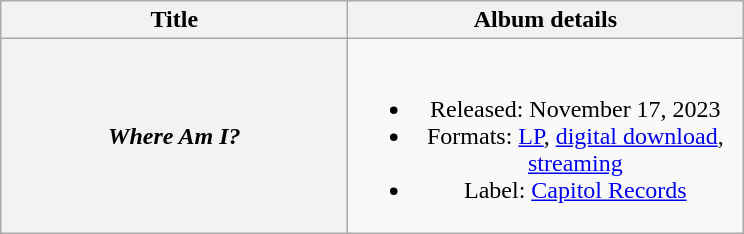<table class="wikitable plainrowheaders" style="text-align:center;">
<tr>
<th scope="col" style="width:14em;">Title</th>
<th scope="col" style="width:16em;">Album details</th>
</tr>
<tr>
<th scope="row"><em>Where Am I?</em></th>
<td><br><ul><li>Released: November 17, 2023</li><li>Formats: <a href='#'>LP</a>, <a href='#'>digital download</a>, <a href='#'>streaming</a></li><li>Label: <a href='#'>Capitol Records</a></li></ul></td>
</tr>
</table>
